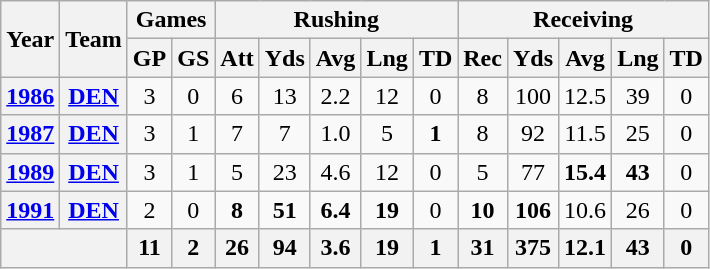<table class="wikitable" style="text-align:center;">
<tr>
<th rowspan="2">Year</th>
<th rowspan="2">Team</th>
<th colspan="2">Games</th>
<th colspan="5">Rushing</th>
<th colspan="5">Receiving</th>
</tr>
<tr>
<th>GP</th>
<th>GS</th>
<th>Att</th>
<th>Yds</th>
<th>Avg</th>
<th>Lng</th>
<th>TD</th>
<th>Rec</th>
<th>Yds</th>
<th>Avg</th>
<th>Lng</th>
<th>TD</th>
</tr>
<tr>
<th><a href='#'>1986</a></th>
<th><a href='#'>DEN</a></th>
<td>3</td>
<td>0</td>
<td>6</td>
<td>13</td>
<td>2.2</td>
<td>12</td>
<td>0</td>
<td>8</td>
<td>100</td>
<td>12.5</td>
<td>39</td>
<td>0</td>
</tr>
<tr>
<th><a href='#'>1987</a></th>
<th><a href='#'>DEN</a></th>
<td>3</td>
<td>1</td>
<td>7</td>
<td>7</td>
<td>1.0</td>
<td>5</td>
<td><strong>1</strong></td>
<td>8</td>
<td>92</td>
<td>11.5</td>
<td>25</td>
<td>0</td>
</tr>
<tr>
<th><a href='#'>1989</a></th>
<th><a href='#'>DEN</a></th>
<td>3</td>
<td>1</td>
<td>5</td>
<td>23</td>
<td>4.6</td>
<td>12</td>
<td>0</td>
<td>5</td>
<td>77</td>
<td><strong>15.4</strong></td>
<td><strong>43</strong></td>
<td>0</td>
</tr>
<tr>
<th><a href='#'>1991</a></th>
<th><a href='#'>DEN</a></th>
<td>2</td>
<td>0</td>
<td><strong>8</strong></td>
<td><strong>51</strong></td>
<td><strong>6.4</strong></td>
<td><strong>19</strong></td>
<td>0</td>
<td><strong>10</strong></td>
<td><strong>106</strong></td>
<td>10.6</td>
<td>26</td>
<td>0</td>
</tr>
<tr>
<th colspan="2"></th>
<th>11</th>
<th>2</th>
<th>26</th>
<th>94</th>
<th>3.6</th>
<th>19</th>
<th>1</th>
<th>31</th>
<th>375</th>
<th>12.1</th>
<th>43</th>
<th>0</th>
</tr>
</table>
